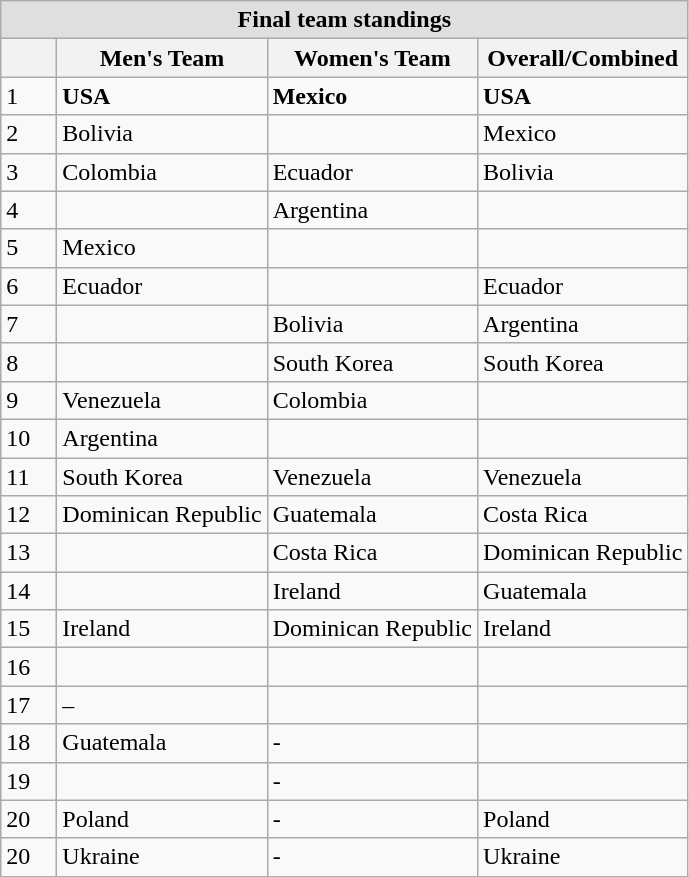<table class="wikitable">
<tr align=left style="background:#dfdfdf;">
<td colspan=4 align="center"><strong>Final team standings</strong></td>
</tr>
<tr>
<th width=30></th>
<th width=>Men's Team</th>
<th width=>Women's Team</th>
<th width=>Overall/Combined</th>
</tr>
<tr>
<td align="centre">1</td>
<td> <strong>USA</strong></td>
<td> <strong>Mexico</strong></td>
<td> <strong>USA</strong></td>
</tr>
<tr>
<td align="centre">2</td>
<td> Bolivia</td>
<td></td>
<td> Mexico</td>
</tr>
<tr>
<td align="centre">3</td>
<td> Colombia</td>
<td> Ecuador</td>
<td> Bolivia</td>
</tr>
<tr>
<td align="centre">4</td>
<td></td>
<td> Argentina</td>
<td></td>
</tr>
<tr>
<td align="centre">5</td>
<td> Mexico</td>
<td></td>
<td></td>
</tr>
<tr>
<td align="centre">6</td>
<td> Ecuador</td>
<td></td>
<td> Ecuador</td>
</tr>
<tr>
<td align="centre">7</td>
<td></td>
<td> Bolivia</td>
<td> Argentina</td>
</tr>
<tr>
<td align="centre">8</td>
<td></td>
<td> South Korea</td>
<td> South Korea</td>
</tr>
<tr>
<td align="centre">9</td>
<td> Venezuela</td>
<td> Colombia</td>
<td></td>
</tr>
<tr>
<td align="centre">10</td>
<td> Argentina</td>
<td></td>
<td></td>
</tr>
<tr>
<td align="centre">11</td>
<td> South Korea</td>
<td> Venezuela</td>
<td> Venezuela</td>
</tr>
<tr>
<td align="centre">12</td>
<td> Dominican Republic</td>
<td> Guatemala</td>
<td> Costa Rica</td>
</tr>
<tr>
<td align="centre">13</td>
<td></td>
<td> Costa Rica</td>
<td> Dominican Republic</td>
</tr>
<tr>
<td align="centre">14</td>
<td></td>
<td>  Ireland</td>
<td> Guatemala</td>
</tr>
<tr>
<td align="centre">15</td>
<td> Ireland</td>
<td> Dominican Republic</td>
<td> Ireland</td>
</tr>
<tr>
<td align="centre">16</td>
<td></td>
<td></td>
<td></td>
</tr>
<tr>
<td align="centre">17</td>
<td> –</td>
<td></td>
<td></td>
</tr>
<tr>
<td align="centre">18</td>
<td> Guatemala</td>
<td> -</td>
<td></td>
</tr>
<tr>
<td align="centre">19</td>
<td></td>
<td> -</td>
<td></td>
</tr>
<tr>
<td align="centre">20</td>
<td> Poland</td>
<td> -</td>
<td> Poland</td>
</tr>
<tr>
<td align="centre">20</td>
<td> Ukraine</td>
<td> -</td>
<td> Ukraine</td>
</tr>
<tr>
</tr>
</table>
